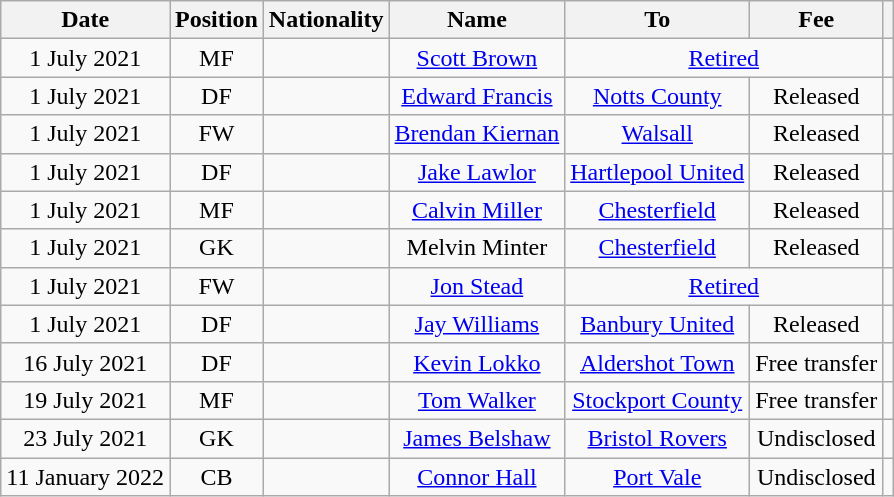<table class="wikitable" style="text-align:center;">
<tr>
<th>Date</th>
<th>Position</th>
<th>Nationality</th>
<th>Name</th>
<th>To</th>
<th>Fee</th>
<th></th>
</tr>
<tr>
<td>1 July 2021</td>
<td>MF</td>
<td></td>
<td><a href='#'>Scott Brown</a></td>
<td colspan="2"><a href='#'>Retired</a></td>
<td></td>
</tr>
<tr>
<td>1 July 2021</td>
<td>DF</td>
<td></td>
<td><a href='#'>Edward Francis</a></td>
<td> <a href='#'>Notts County</a></td>
<td>Released</td>
<td></td>
</tr>
<tr>
<td>1 July 2021</td>
<td>FW</td>
<td></td>
<td><a href='#'>Brendan Kiernan</a></td>
<td> <a href='#'>Walsall</a></td>
<td>Released</td>
<td></td>
</tr>
<tr>
<td>1 July 2021</td>
<td>DF</td>
<td></td>
<td><a href='#'>Jake Lawlor</a></td>
<td> <a href='#'>Hartlepool United</a></td>
<td>Released</td>
<td></td>
</tr>
<tr>
<td>1 July 2021</td>
<td>MF</td>
<td></td>
<td><a href='#'>Calvin Miller</a></td>
<td> <a href='#'>Chesterfield</a></td>
<td>Released</td>
<td></td>
</tr>
<tr>
<td>1 July 2021</td>
<td>GK</td>
<td></td>
<td>Melvin Minter</td>
<td> <a href='#'>Chesterfield</a></td>
<td>Released</td>
<td></td>
</tr>
<tr>
<td>1 July 2021</td>
<td>FW</td>
<td></td>
<td><a href='#'>Jon Stead</a></td>
<td colspan="2"><a href='#'>Retired</a></td>
<td></td>
</tr>
<tr>
<td>1 July 2021</td>
<td>DF</td>
<td></td>
<td><a href='#'>Jay Williams</a></td>
<td> <a href='#'>Banbury United</a></td>
<td>Released</td>
<td></td>
</tr>
<tr>
<td>16 July 2021</td>
<td>DF</td>
<td></td>
<td><a href='#'>Kevin Lokko</a></td>
<td> <a href='#'>Aldershot Town</a></td>
<td>Free transfer</td>
<td></td>
</tr>
<tr>
<td>19 July 2021</td>
<td>MF</td>
<td></td>
<td><a href='#'>Tom Walker</a></td>
<td> <a href='#'>Stockport County</a></td>
<td>Free transfer</td>
<td></td>
</tr>
<tr>
<td>23 July 2021</td>
<td>GK</td>
<td></td>
<td><a href='#'>James Belshaw</a></td>
<td> <a href='#'>Bristol Rovers</a></td>
<td>Undisclosed</td>
<td></td>
</tr>
<tr>
<td>11 January 2022</td>
<td>CB</td>
<td></td>
<td><a href='#'>Connor Hall</a></td>
<td> <a href='#'>Port Vale</a></td>
<td>Undisclosed</td>
<td></td>
</tr>
</table>
